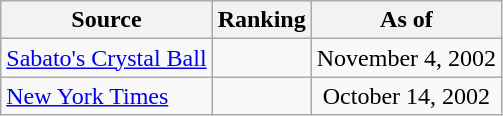<table class="wikitable" style="text-align:center">
<tr>
<th>Source</th>
<th>Ranking</th>
<th>As of</th>
</tr>
<tr>
<td align=left><a href='#'>Sabato's Crystal Ball</a></td>
<td></td>
<td>November 4, 2002</td>
</tr>
<tr>
<td align=left><a href='#'>New York Times</a></td>
<td></td>
<td>October 14, 2002</td>
</tr>
</table>
